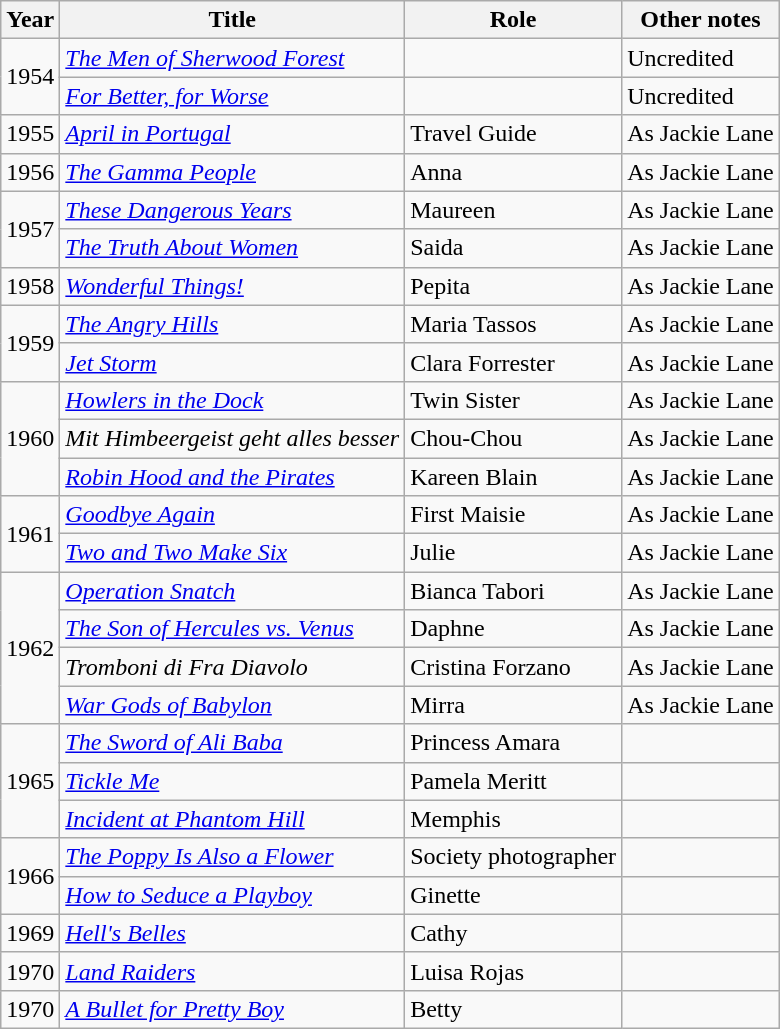<table class="wikitable">
<tr>
<th>Year</th>
<th>Title</th>
<th>Role</th>
<th>Other notes</th>
</tr>
<tr>
<td rowspan=2>1954</td>
<td><em><a href='#'>The Men of Sherwood Forest</a></em></td>
<td></td>
<td>Uncredited</td>
</tr>
<tr>
<td><em><a href='#'>For Better, for Worse</a></em></td>
<td></td>
<td>Uncredited</td>
</tr>
<tr>
<td>1955</td>
<td><em><a href='#'>April in Portugal</a></em></td>
<td>Travel Guide</td>
<td>As Jackie Lane</td>
</tr>
<tr>
<td>1956</td>
<td><em><a href='#'>The Gamma People</a></em></td>
<td>Anna</td>
<td>As Jackie Lane</td>
</tr>
<tr>
<td rowspan=2>1957</td>
<td><em><a href='#'>These Dangerous Years</a></em></td>
<td>Maureen</td>
<td>As Jackie Lane</td>
</tr>
<tr>
<td><em><a href='#'>The Truth About Women</a></em></td>
<td>Saida</td>
<td>As Jackie Lane</td>
</tr>
<tr>
<td>1958</td>
<td><em><a href='#'>Wonderful Things!</a></em></td>
<td>Pepita</td>
<td>As Jackie Lane</td>
</tr>
<tr>
<td rowspan=2>1959</td>
<td><em><a href='#'>The Angry Hills</a></em></td>
<td>Maria Tassos</td>
<td>As Jackie Lane</td>
</tr>
<tr>
<td><em><a href='#'>Jet Storm</a></em></td>
<td>Clara Forrester</td>
<td>As Jackie Lane</td>
</tr>
<tr>
<td rowspan=3>1960</td>
<td><em><a href='#'>Howlers in the Dock</a></em></td>
<td>Twin Sister</td>
<td>As Jackie Lane</td>
</tr>
<tr>
<td><em>Mit Himbeergeist geht alles besser</em></td>
<td>Chou-Chou</td>
<td>As Jackie Lane</td>
</tr>
<tr>
<td><em><a href='#'>Robin Hood and the Pirates</a></em></td>
<td>Kareen Blain</td>
<td>As Jackie Lane</td>
</tr>
<tr>
<td rowspan=2>1961</td>
<td><em><a href='#'>Goodbye Again</a></em></td>
<td>First Maisie</td>
<td>As Jackie Lane</td>
</tr>
<tr>
<td><em><a href='#'>Two and Two Make Six</a></em></td>
<td>Julie</td>
<td>As Jackie Lane</td>
</tr>
<tr>
<td rowspan=4>1962</td>
<td><em><a href='#'>Operation Snatch</a></em></td>
<td>Bianca Tabori</td>
<td>As Jackie Lane</td>
</tr>
<tr>
<td><em><a href='#'>The Son of Hercules vs. Venus</a></em></td>
<td>Daphne</td>
<td>As Jackie Lane</td>
</tr>
<tr>
<td><em>Tromboni di Fra Diavolo</em></td>
<td>Cristina Forzano</td>
<td>As Jackie Lane</td>
</tr>
<tr>
<td><em><a href='#'>War Gods of Babylon</a></em></td>
<td>Mirra</td>
<td>As Jackie Lane</td>
</tr>
<tr>
<td rowspan=3>1965</td>
<td><em><a href='#'>The Sword of Ali Baba</a></em></td>
<td>Princess Amara</td>
<td></td>
</tr>
<tr>
<td><em><a href='#'>Tickle Me</a></em></td>
<td>Pamela Meritt</td>
<td></td>
</tr>
<tr>
<td><em><a href='#'>Incident at Phantom Hill</a></em></td>
<td>Memphis</td>
<td></td>
</tr>
<tr>
<td rowspan=2>1966</td>
<td><em><a href='#'>The Poppy Is Also a Flower</a></em></td>
<td>Society photographer</td>
<td></td>
</tr>
<tr>
<td><em><a href='#'>How to Seduce a Playboy</a></em></td>
<td>Ginette</td>
<td></td>
</tr>
<tr>
<td>1969</td>
<td><em><a href='#'>Hell's Belles</a></em></td>
<td>Cathy</td>
<td></td>
</tr>
<tr>
<td>1970</td>
<td><em><a href='#'>Land Raiders</a></em></td>
<td>Luisa Rojas</td>
<td></td>
</tr>
<tr>
<td>1970</td>
<td><em><a href='#'>A Bullet for Pretty Boy</a></em></td>
<td>Betty</td>
<td></td>
</tr>
</table>
